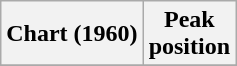<table class="wikitable sortable">
<tr>
<th align="center">Chart (1960)</th>
<th align="center">Peak<br>position</th>
</tr>
<tr>
</tr>
</table>
